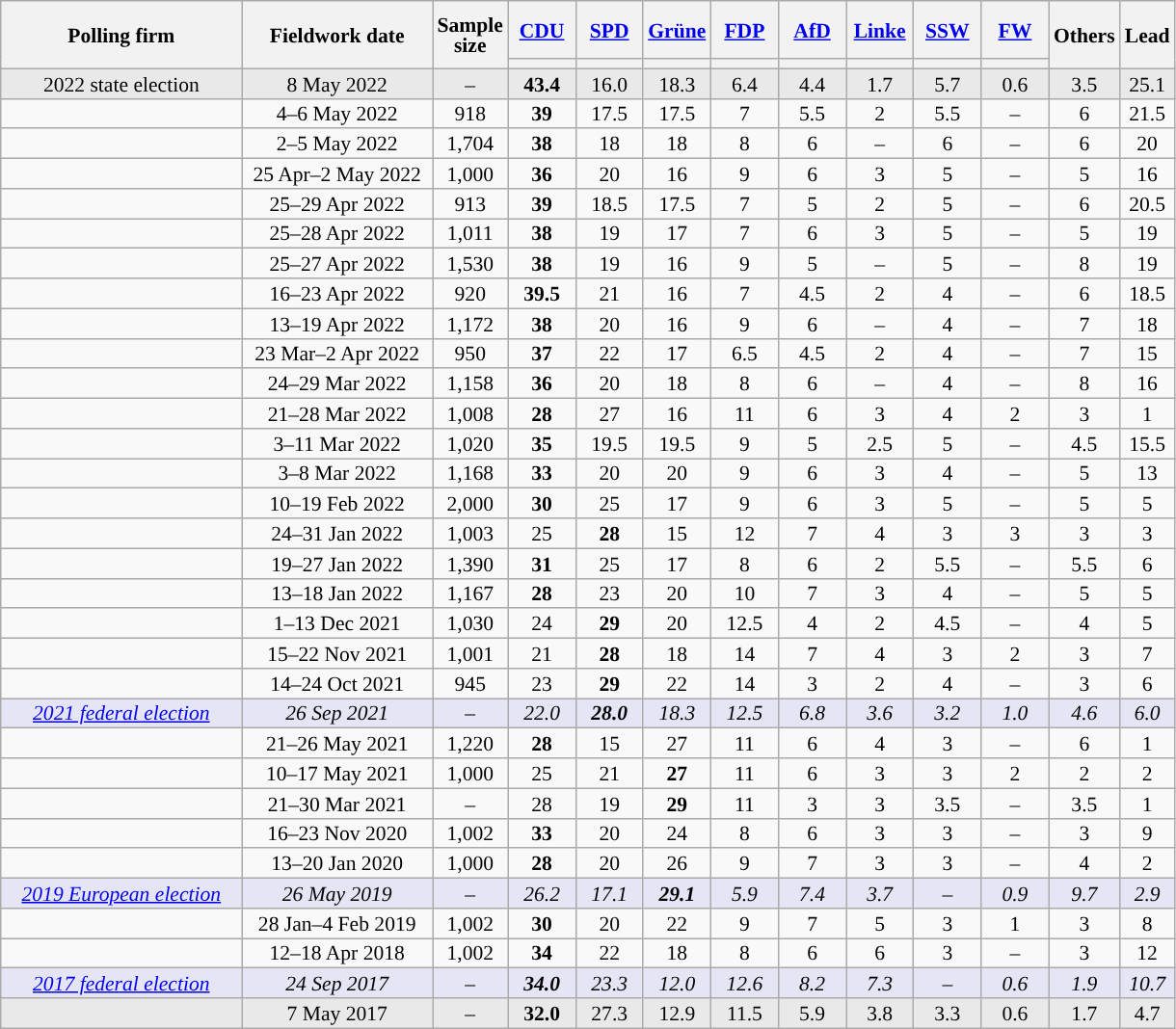<table class="wikitable sortable" style="text-align:center;font-size:90%;line-height:14px;">
<tr style="height:40px;">
<th style="width:160px;" rowspan="2">Polling firm</th>
<th style="width:125px;" rowspan="2">Fieldwork date</th>
<th style="width:35px;" rowspan="2">Sample<br>size</th>
<th class="unsortable" style="width:40px;"><a href='#'>CDU</a></th>
<th class="unsortable" style="width:40px;"><a href='#'>SPD</a></th>
<th class="unsortable" style="width:40px;"><a href='#'>Grüne</a></th>
<th class="unsortable" style="width:40px;"><a href='#'>FDP</a></th>
<th class="unsortable" style="width:40px;"><a href='#'>AfD</a></th>
<th class="unsortable" style="width:40px;"><a href='#'>Linke</a></th>
<th class="unsortable" style="width:40px;"><a href='#'>SSW</a></th>
<th class="unsortable" style="width:40px;"><a href='#'>FW</a></th>
<th class="unsortable" style="width:40px;" rowspan="2">Others</th>
<th style="width:30px;" rowspan="2">Lead</th>
</tr>
<tr>
<th style="background:"></th>
<th style="background:"></th>
<th style="background:"></th>
<th style="background:"></th>
<th style="background:"></th>
<th style="background:"></th>
<th style="background:"></th>
<th style="background:"></th>
</tr>
<tr style="background:#E9E9E9;">
<td>2022 state election</td>
<td data-sort-value="2022-05-08">8 May 2022</td>
<td>–</td>
<td><strong>43.4</strong></td>
<td>16.0</td>
<td>18.3</td>
<td>6.4</td>
<td>4.4</td>
<td>1.7</td>
<td>5.7</td>
<td>0.6</td>
<td>3.5</td>
<td style="background:">25.1</td>
</tr>
<tr>
<td></td>
<td data-sort-value="2022-05-06">4–6 May 2022</td>
<td>918</td>
<td><strong>39</strong></td>
<td>17.5</td>
<td>17.5</td>
<td>7</td>
<td>5.5</td>
<td>2</td>
<td>5.5</td>
<td>–</td>
<td>6</td>
<td style="background:">21.5</td>
</tr>
<tr>
<td></td>
<td data-sort-value="2022-05-05">2–5 May 2022</td>
<td>1,704</td>
<td><strong>38</strong></td>
<td>18</td>
<td>18</td>
<td>8</td>
<td>6</td>
<td>–</td>
<td>6</td>
<td>–</td>
<td>6</td>
<td style="background:">20</td>
</tr>
<tr>
<td></td>
<td data-sort-value="2022-05-02">25 Apr–2 May 2022</td>
<td>1,000</td>
<td><strong>36</strong></td>
<td>20</td>
<td>16</td>
<td>9</td>
<td>6</td>
<td>3</td>
<td>5</td>
<td>–</td>
<td>5</td>
<td style="background:">16</td>
</tr>
<tr>
<td></td>
<td data-sort-value="2022-04-29">25–29 Apr 2022</td>
<td>913</td>
<td><strong>39</strong></td>
<td>18.5</td>
<td>17.5</td>
<td>7</td>
<td>5</td>
<td>2</td>
<td>5</td>
<td>–</td>
<td>6</td>
<td style="background:">20.5</td>
</tr>
<tr>
<td></td>
<td data-sort-value="2022-04-28">25–28 Apr 2022</td>
<td>1,011</td>
<td><strong>38</strong></td>
<td>19</td>
<td>17</td>
<td>7</td>
<td>6</td>
<td>3</td>
<td>5</td>
<td>–</td>
<td>5</td>
<td style="background:">19</td>
</tr>
<tr>
<td></td>
<td data-sort-value="2022-04-27">25–27 Apr 2022</td>
<td>1,530</td>
<td><strong>38</strong></td>
<td>19</td>
<td>16</td>
<td>9</td>
<td>5</td>
<td>–</td>
<td>5</td>
<td>–</td>
<td>8</td>
<td style="background:">19</td>
</tr>
<tr>
<td></td>
<td data-sort-value="2022-04-23">16–23 Apr 2022</td>
<td>920</td>
<td><strong>39.5</strong></td>
<td>21</td>
<td>16</td>
<td>7</td>
<td>4.5</td>
<td>2</td>
<td>4</td>
<td>–</td>
<td>6</td>
<td style="background:">18.5</td>
</tr>
<tr>
<td></td>
<td data-sort-value="2022-04-19">13–19 Apr 2022</td>
<td>1,172</td>
<td><strong>38</strong></td>
<td>20</td>
<td>16</td>
<td>9</td>
<td>6</td>
<td>–</td>
<td>4</td>
<td>–</td>
<td>7</td>
<td style="background:">18</td>
</tr>
<tr>
<td></td>
<td data-sort-value="2022-04-02">23 Mar–2 Apr 2022</td>
<td>950</td>
<td><strong>37</strong></td>
<td>22</td>
<td>17</td>
<td>6.5</td>
<td>4.5</td>
<td>2</td>
<td>4</td>
<td>–</td>
<td>7</td>
<td style="background:">15</td>
</tr>
<tr>
<td></td>
<td data-sort-value="2022-03-29">24–29 Mar 2022</td>
<td>1,158</td>
<td><strong>36</strong></td>
<td>20</td>
<td>18</td>
<td>8</td>
<td>6</td>
<td>–</td>
<td>4</td>
<td>–</td>
<td>8</td>
<td style="background:">16</td>
</tr>
<tr>
<td></td>
<td data-sort-value="2022-03-28">21–28 Mar 2022</td>
<td>1,008</td>
<td><strong>28</strong></td>
<td>27</td>
<td>16</td>
<td>11</td>
<td>6</td>
<td>3</td>
<td>4</td>
<td>2</td>
<td>3</td>
<td style="background:">1</td>
</tr>
<tr>
<td></td>
<td data-sort-value="2022-03-11">3–11 Mar 2022</td>
<td>1,020</td>
<td><strong>35</strong></td>
<td>19.5</td>
<td>19.5</td>
<td>9</td>
<td>5</td>
<td>2.5</td>
<td>5</td>
<td>–</td>
<td>4.5</td>
<td style="background:">15.5</td>
</tr>
<tr>
<td></td>
<td data-sort-value="2022-03-08">3–8 Mar 2022</td>
<td>1,168</td>
<td><strong>33</strong></td>
<td>20</td>
<td>20</td>
<td>9</td>
<td>6</td>
<td>3</td>
<td>4</td>
<td>–</td>
<td>5</td>
<td style="background:">13</td>
</tr>
<tr>
<td></td>
<td data-sort-value="2022-02-19">10–19 Feb 2022</td>
<td>2,000</td>
<td><strong>30</strong></td>
<td>25</td>
<td>17</td>
<td>9</td>
<td>6</td>
<td>3</td>
<td>5</td>
<td>–</td>
<td>5</td>
<td style="background:">5</td>
</tr>
<tr>
<td></td>
<td data-sort-value="2022-01-31">24–31 Jan 2022</td>
<td>1,003</td>
<td>25</td>
<td><strong>28</strong></td>
<td>15</td>
<td>12</td>
<td>7</td>
<td>4</td>
<td>3</td>
<td>3</td>
<td>3</td>
<td style="background:">3</td>
</tr>
<tr>
<td></td>
<td data-sort-value="2022-01-19">19–27 Jan 2022</td>
<td>1,390</td>
<td><strong>31</strong></td>
<td>25</td>
<td>17</td>
<td>8</td>
<td>6</td>
<td>2</td>
<td>5.5</td>
<td>–</td>
<td>5.5</td>
<td style="background:">6</td>
</tr>
<tr>
<td></td>
<td data-sort-value="2022-01-18">13–18 Jan 2022</td>
<td>1,167</td>
<td><strong>28</strong></td>
<td>23</td>
<td>20</td>
<td>10</td>
<td>7</td>
<td>3</td>
<td>4</td>
<td>–</td>
<td>5</td>
<td style="background:">5</td>
</tr>
<tr>
<td></td>
<td data-sort-value="2021-12-13">1–13 Dec 2021</td>
<td>1,030</td>
<td>24</td>
<td><strong>29</strong></td>
<td>20</td>
<td>12.5</td>
<td>4</td>
<td>2</td>
<td>4.5</td>
<td>–</td>
<td>4</td>
<td style="background:">5</td>
</tr>
<tr>
<td></td>
<td data-sort-value="2021-11-22">15–22 Nov 2021</td>
<td>1,001</td>
<td>21</td>
<td><strong>28</strong></td>
<td>18</td>
<td>14</td>
<td>7</td>
<td>4</td>
<td>3</td>
<td>2</td>
<td>3</td>
<td style="background:">7</td>
</tr>
<tr>
<td></td>
<td data-sort-value="2021-10-24">14–24 Oct 2021</td>
<td>945</td>
<td>23</td>
<td><strong>29</strong></td>
<td>22</td>
<td>14</td>
<td>3</td>
<td>2</td>
<td>4</td>
<td>–</td>
<td>3</td>
<td style="background:">6</td>
</tr>
<tr style="background:#E5E5F5;font-style:italic;">
<td><a href='#'>2021 federal election</a></td>
<td data-sort-value="2021-09-26">26 Sep 2021</td>
<td>–</td>
<td>22.0</td>
<td><strong>28.0</strong></td>
<td>18.3</td>
<td>12.5</td>
<td>6.8</td>
<td>3.6</td>
<td>3.2</td>
<td>1.0</td>
<td>4.6</td>
<td style="background:">6.0</td>
</tr>
<tr>
<td></td>
<td data-sort-value="2021-05-28">21–26 May 2021</td>
<td>1,220</td>
<td><strong>28</strong></td>
<td>15</td>
<td>27</td>
<td>11</td>
<td>6</td>
<td>4</td>
<td>3</td>
<td>–</td>
<td>6</td>
<td style="background:">1</td>
</tr>
<tr>
<td></td>
<td data-sort-value="2021-05-19">10–17 May 2021</td>
<td>1,000</td>
<td>25</td>
<td>21</td>
<td><strong>27</strong></td>
<td>11</td>
<td>6</td>
<td>3</td>
<td>3</td>
<td>2</td>
<td>2</td>
<td style="background:">2</td>
</tr>
<tr>
<td></td>
<td data-sort-value="2021-03-30">21–30 Mar 2021</td>
<td>–</td>
<td>28</td>
<td>19</td>
<td><strong>29</strong></td>
<td>11</td>
<td>3</td>
<td>3</td>
<td>3.5</td>
<td>–</td>
<td>3.5</td>
<td style="background:">1</td>
</tr>
<tr>
<td></td>
<td data-sort-value="2020-11-25">16–23 Nov 2020</td>
<td>1,002</td>
<td><strong>33</strong></td>
<td>20</td>
<td>24</td>
<td>8</td>
<td>6</td>
<td>3</td>
<td>3</td>
<td>–</td>
<td>3</td>
<td style="background:">9</td>
</tr>
<tr>
<td></td>
<td data-sort-value="2020-01-28">13–20 Jan 2020</td>
<td>1,000</td>
<td><strong>28</strong></td>
<td>20</td>
<td>26</td>
<td>9</td>
<td>7</td>
<td>3</td>
<td>3</td>
<td>–</td>
<td>4</td>
<td style="background:">2</td>
</tr>
<tr style="background:#E5E5F5;font-style:italic;">
<td><a href='#'>2019 European election</a></td>
<td data-sort-value="2019-05-26">26 May 2019</td>
<td>–</td>
<td>26.2</td>
<td>17.1</td>
<td><strong>29.1</strong></td>
<td>5.9</td>
<td>7.4</td>
<td>3.7</td>
<td>–</td>
<td>0.9</td>
<td>9.7</td>
<td style="background:">2.9</td>
</tr>
<tr>
<td></td>
<td data-sort-value="2019-02-08">28 Jan–4 Feb 2019</td>
<td>1,002</td>
<td><strong>30</strong></td>
<td>20</td>
<td>22</td>
<td>9</td>
<td>7</td>
<td>5</td>
<td>3</td>
<td>1</td>
<td>3</td>
<td style="background:">8</td>
</tr>
<tr>
<td></td>
<td data-sort-value="2018-04-20">12–18 Apr 2018</td>
<td>1,002</td>
<td><strong>34</strong></td>
<td>22</td>
<td>18</td>
<td>8</td>
<td>6</td>
<td>6</td>
<td>3</td>
<td>–</td>
<td>3</td>
<td style="background:">12</td>
</tr>
<tr style="background:#E5E5F5;font-style:italic;">
<td><a href='#'>2017 federal election</a></td>
<td data-sort-value="2017-09-24">24 Sep 2017</td>
<td>–</td>
<td><strong>34.0</strong></td>
<td>23.3</td>
<td>12.0</td>
<td>12.6</td>
<td>8.2</td>
<td>7.3</td>
<td>–</td>
<td>0.6</td>
<td>1.9</td>
<td style="background:">10.7</td>
</tr>
<tr style="background:#E9E9E9;">
<td></td>
<td data-sort-value="2017-05-07">7 May 2017</td>
<td>–</td>
<td><strong>32.0</strong></td>
<td>27.3</td>
<td>12.9</td>
<td>11.5</td>
<td>5.9</td>
<td>3.8</td>
<td>3.3</td>
<td>0.6</td>
<td>1.7</td>
<td style="background:">4.7</td>
</tr>
</table>
